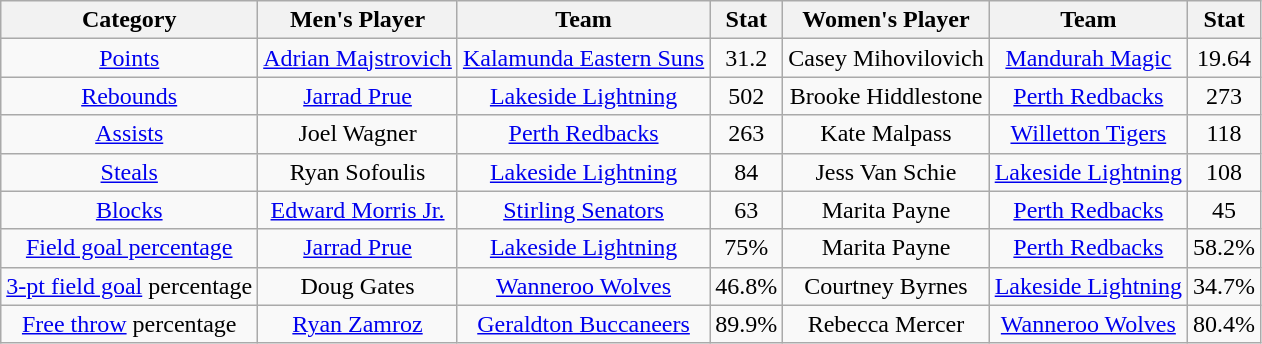<table class="wikitable" style="text-align:center">
<tr>
<th>Category</th>
<th>Men's Player</th>
<th>Team</th>
<th>Stat</th>
<th>Women's Player</th>
<th>Team</th>
<th>Stat</th>
</tr>
<tr>
<td><a href='#'>Points</a></td>
<td><a href='#'>Adrian Majstrovich</a></td>
<td><a href='#'>Kalamunda Eastern Suns</a></td>
<td>31.2 </td>
<td>Casey Mihovilovich</td>
<td><a href='#'>Mandurah Magic</a></td>
<td>19.64 </td>
</tr>
<tr>
<td><a href='#'>Rebounds</a></td>
<td><a href='#'>Jarrad Prue</a></td>
<td><a href='#'>Lakeside Lightning</a></td>
<td>502</td>
<td>Brooke Hiddlestone</td>
<td><a href='#'>Perth Redbacks</a></td>
<td>273</td>
</tr>
<tr>
<td><a href='#'>Assists</a></td>
<td>Joel Wagner</td>
<td><a href='#'>Perth Redbacks</a></td>
<td>263</td>
<td>Kate Malpass</td>
<td><a href='#'>Willetton Tigers</a></td>
<td>118</td>
</tr>
<tr>
<td><a href='#'>Steals</a></td>
<td>Ryan Sofoulis</td>
<td><a href='#'>Lakeside Lightning</a></td>
<td>84</td>
<td>Jess Van Schie</td>
<td><a href='#'>Lakeside Lightning</a></td>
<td>108</td>
</tr>
<tr>
<td><a href='#'>Blocks</a></td>
<td><a href='#'>Edward Morris Jr.</a></td>
<td><a href='#'>Stirling Senators</a></td>
<td>63</td>
<td>Marita Payne</td>
<td><a href='#'>Perth Redbacks</a></td>
<td>45</td>
</tr>
<tr>
<td><a href='#'>Field goal percentage</a></td>
<td><a href='#'>Jarrad Prue</a></td>
<td><a href='#'>Lakeside Lightning</a></td>
<td>75%</td>
<td>Marita Payne</td>
<td><a href='#'>Perth Redbacks</a></td>
<td>58.2%</td>
</tr>
<tr>
<td><a href='#'>3-pt field goal</a> percentage</td>
<td>Doug Gates</td>
<td><a href='#'>Wanneroo Wolves</a></td>
<td>46.8%</td>
<td>Courtney Byrnes</td>
<td><a href='#'>Lakeside Lightning</a></td>
<td>34.7%</td>
</tr>
<tr>
<td><a href='#'>Free throw</a> percentage</td>
<td><a href='#'>Ryan Zamroz</a></td>
<td><a href='#'>Geraldton Buccaneers</a></td>
<td>89.9%</td>
<td>Rebecca Mercer</td>
<td><a href='#'>Wanneroo Wolves</a></td>
<td>80.4%</td>
</tr>
</table>
